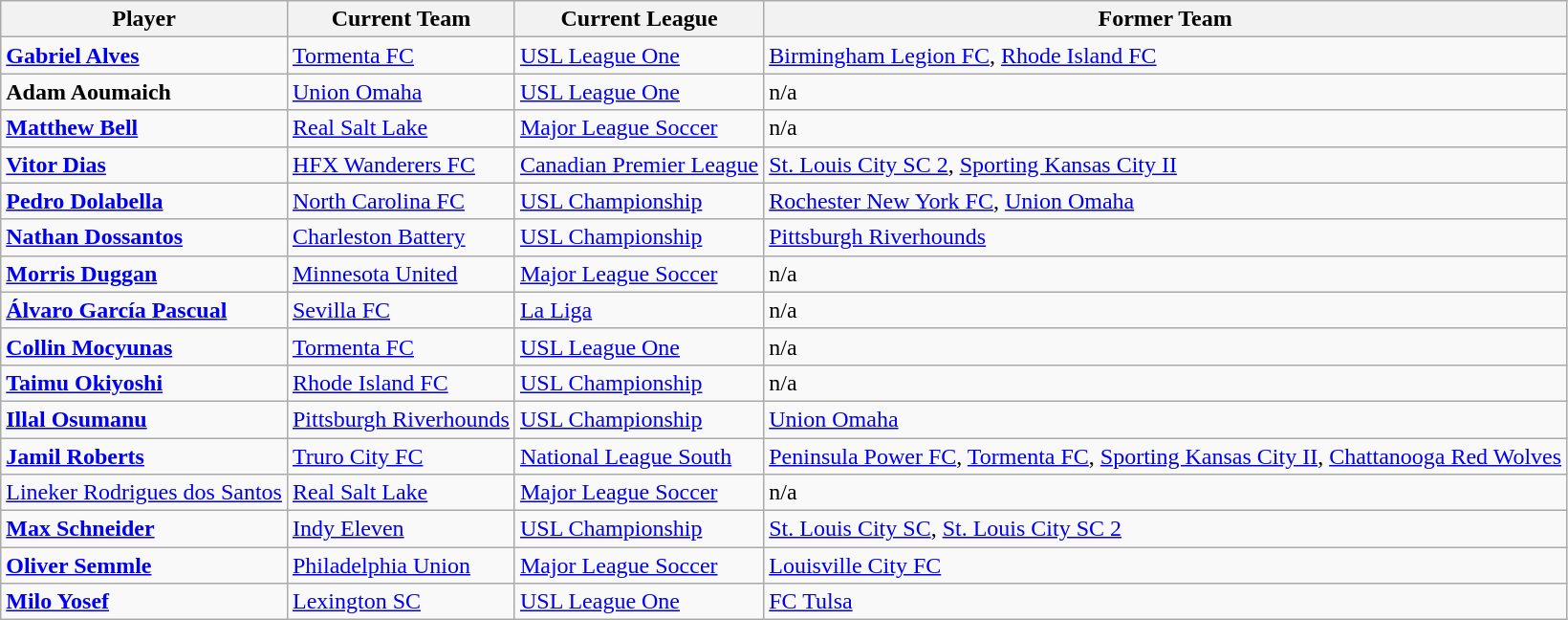<table class="wikitable">
<tr>
<th>Player</th>
<th>Current Team</th>
<th>Current League</th>
<th>Former Team</th>
</tr>
<tr>
<td><strong><a href='#'>Gabriel Alves</a></strong></td>
<td><a href='#'>Tormenta FC</a></td>
<td><a href='#'>USL League One</a></td>
<td><a href='#'>Birmingham Legion FC</a>, <a href='#'>Rhode Island FC</a></td>
</tr>
<tr>
<td><strong>Adam Aoumaich</strong></td>
<td><a href='#'>Union Omaha</a></td>
<td><a href='#'>USL League One</a></td>
<td>n/a</td>
</tr>
<tr>
<td><strong><a href='#'>Matthew Bell</a></strong></td>
<td><a href='#'>Real Salt Lake</a></td>
<td><a href='#'>Major League Soccer</a></td>
<td>n/a</td>
</tr>
<tr>
<td><strong><a href='#'>Vitor Dias</a></strong></td>
<td><a href='#'>HFX Wanderers FC</a></td>
<td><a href='#'>Canadian Premier League</a></td>
<td><a href='#'>St. Louis City SC 2</a>, <a href='#'>Sporting Kansas City II</a></td>
</tr>
<tr>
<td><strong><a href='#'>Pedro Dolabella</a></strong></td>
<td><a href='#'>North Carolina FC</a></td>
<td><a href='#'>USL Championship</a></td>
<td><a href='#'>Rochester New York FC</a>, <a href='#'>Union Omaha</a></td>
</tr>
<tr>
<td><strong><a href='#'>Nathan Dossantos</a></strong></td>
<td><a href='#'>Charleston Battery</a></td>
<td><a href='#'>USL Championship</a></td>
<td><a href='#'>Pittsburgh Riverhounds</a></td>
</tr>
<tr>
<td><strong><a href='#'>Morris Duggan</a></strong></td>
<td><a href='#'>Minnesota United</a></td>
<td><a href='#'>Major League Soccer</a></td>
<td>n/a</td>
</tr>
<tr>
<td><strong><a href='#'>Álvaro García Pascual</a></strong></td>
<td><a href='#'>Sevilla FC</a></td>
<td><a href='#'>La Liga</a></td>
<td>n/a</td>
</tr>
<tr>
<td><strong><a href='#'>Collin Mocyunas</a></strong></td>
<td><a href='#'>Tormenta FC</a></td>
<td><a href='#'>USL League One</a></td>
<td>n/a</td>
</tr>
<tr>
<td><strong><a href='#'>Taimu Okiyoshi</a></strong></td>
<td><a href='#'>Rhode Island FC</a></td>
<td><a href='#'>USL Championship</a></td>
<td>n/a</td>
</tr>
<tr>
<td><strong><a href='#'>Illal Osumanu</a></strong></td>
<td><a href='#'>Pittsburgh Riverhounds</a></td>
<td><a href='#'>USL Championship</a></td>
<td><a href='#'>Union Omaha</a></td>
</tr>
<tr>
<td><strong><a href='#'>Jamil Roberts</a></strong></td>
<td><a href='#'>Truro City FC</a></td>
<td><a href='#'>National League South</a></td>
<td><a href='#'>Peninsula Power FC</a>, <a href='#'>Tormenta FC</a>, <a href='#'>Sporting Kansas City II</a>, <a href='#'>Chattanooga Red Wolves</a></td>
</tr>
<tr>
<td><a href='#'>Lineker Rodrigues dos Santos</a></td>
<td><a href='#'>Real Salt Lake</a></td>
<td><a href='#'>Major League Soccer</a></td>
<td>n/a</td>
</tr>
<tr>
<td><a href='#'><strong>Max Schneider</strong></a></td>
<td><a href='#'>Indy Eleven</a></td>
<td><a href='#'>USL Championship</a></td>
<td><a href='#'>St. Louis City SC</a>, <a href='#'>St. Louis City SC 2</a></td>
</tr>
<tr>
<td><strong><a href='#'>Oliver Semmle</a></strong></td>
<td><a href='#'>Philadelphia Union</a></td>
<td><a href='#'>Major League Soccer</a></td>
<td><a href='#'>Louisville City FC</a></td>
</tr>
<tr>
<td><strong><a href='#'>Milo Yosef</a></strong></td>
<td><a href='#'>Lexington SC</a></td>
<td><a href='#'>USL League One</a></td>
<td><a href='#'>FC Tulsa</a></td>
</tr>
</table>
